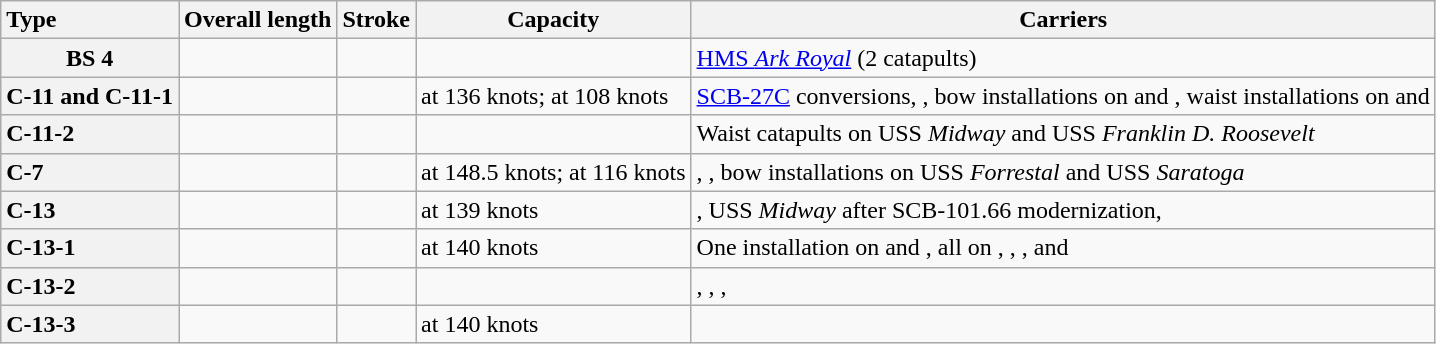<table class="wikitable">
<tr>
<th style="text-align: left;">Type</th>
<th>Overall length</th>
<th>Stroke</th>
<th>Capacity</th>
<th>Carriers</th>
</tr>
<tr>
<th>BS 4</th>
<td></td>
<td></td>
<td></td>
<td><a href='#'>HMS <em>Ark Royal</em></a> (2 catapults)</td>
</tr>
<tr>
<th style="text-align: left;">C-11 and C-11-1</th>
<td></td>
<td></td>
<td> at 136 knots;  at 108 knots</td>
<td><a href='#'>SCB-27C</a>  conversions, , bow installations on  and , waist installations on  and </td>
</tr>
<tr>
<th style="text-align: left;">C-11-2</th>
<td></td>
<td></td>
<td></td>
<td>Waist catapults on USS <em>Midway</em> and USS <em>Franklin D. Roosevelt</em></td>
</tr>
<tr>
<th style="text-align: left;">C-7</th>
<td></td>
<td></td>
<td> at 148.5 knots;  at 116 knots</td>
<td>, , bow installations on USS <em>Forrestal</em> and USS <em>Saratoga</em></td>
</tr>
<tr>
<th style="text-align: left;">C-13</th>
<td></td>
<td></td>
<td> at 139 knots</td>
<td>, USS <em>Midway</em> after SCB-101.66 modernization, </td>
</tr>
<tr>
<th style="text-align: left;">C-13-1</th>
<td></td>
<td></td>
<td> at 140 knots</td>
<td>One installation on  and , all on , , , and </td>
</tr>
<tr>
<th style="text-align: left;">C-13-2</th>
<td></td>
<td></td>
<td></td>
<td>, , , </td>
</tr>
<tr>
<th style="text-align: left;">C-13-3</th>
<td></td>
<td></td>
<td> at 140 knots</td>
<td></td>
</tr>
</table>
